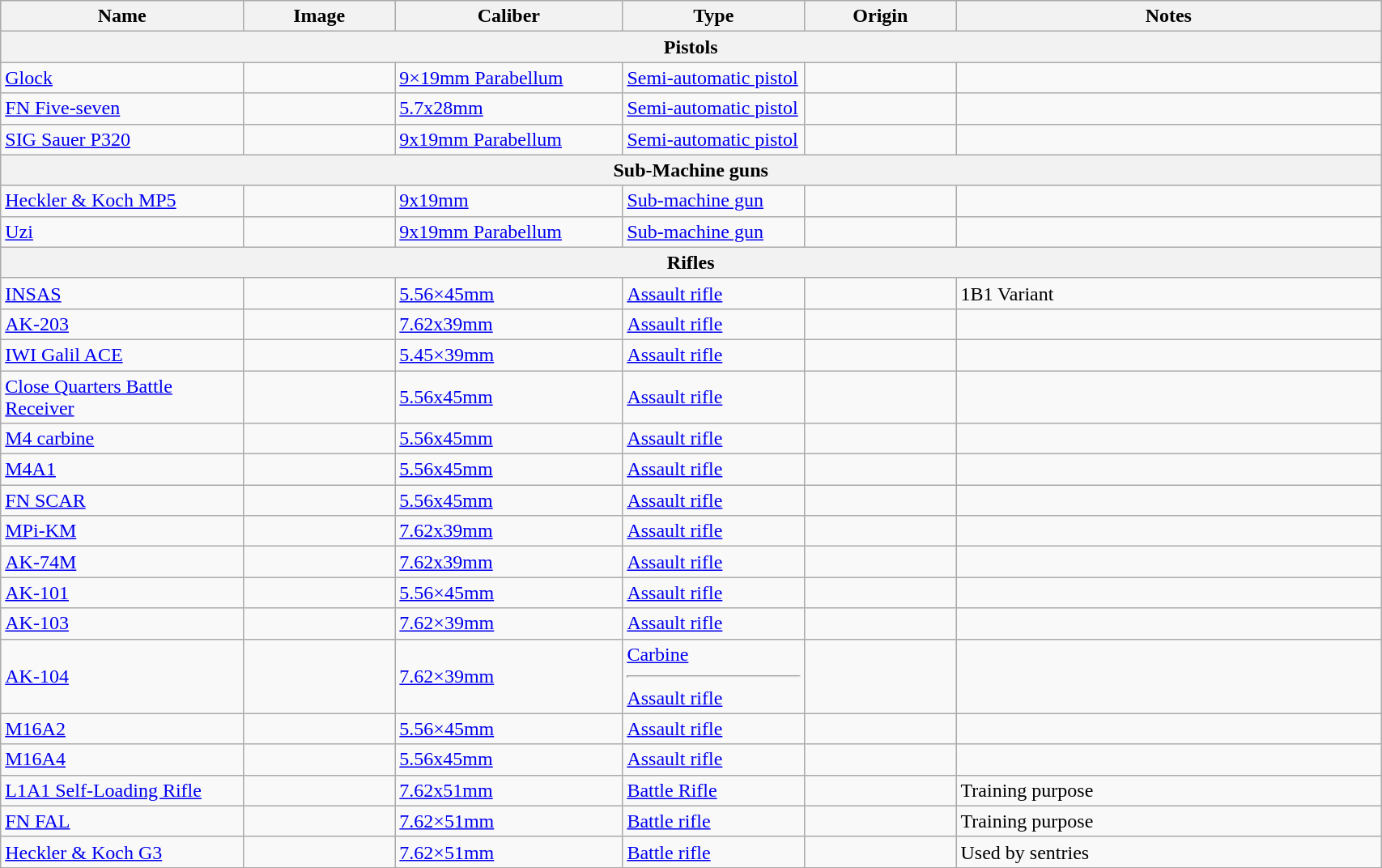<table class="wikitable" style="width:90%;">
<tr>
<th width=16%>Name</th>
<th width=10%>Image</th>
<th width=15%>Caliber</th>
<th width=12%>Type</th>
<th width=10%>Origin</th>
<th width=28%>Notes</th>
</tr>
<tr>
<th colspan="6">Pistols</th>
</tr>
<tr>
<td><a href='#'>Glock</a></td>
<td></td>
<td><a href='#'>9×19mm Parabellum</a></td>
<td><a href='#'>Semi-automatic pistol</a></td>
<td></td>
<td></td>
</tr>
<tr>
<td><a href='#'>FN Five-seven</a></td>
<td></td>
<td><a href='#'>5.7x28mm</a></td>
<td><a href='#'>Semi-automatic pistol</a></td>
<td></td>
<td></td>
</tr>
<tr>
<td><a href='#'>SIG Sauer P320</a></td>
<td></td>
<td><a href='#'>9x19mm Parabellum</a></td>
<td><a href='#'>Semi-automatic pistol</a></td>
<td></td>
<td></td>
</tr>
<tr>
<th colspan="6">Sub-Machine guns</th>
</tr>
<tr>
<td><a href='#'>Heckler & Koch MP5</a></td>
<td></td>
<td><a href='#'>9x19mm</a></td>
<td><a href='#'>Sub-machine gun</a></td>
<td></td>
<td></td>
</tr>
<tr>
<td><a href='#'>Uzi</a></td>
<td></td>
<td><a href='#'>9x19mm Parabellum</a></td>
<td><a href='#'>Sub-machine gun</a></td>
<td></td>
<td></td>
</tr>
<tr>
<th colspan="6">Rifles</th>
</tr>
<tr>
<td><a href='#'>INSAS</a></td>
<td></td>
<td><a href='#'>5.56×45mm</a></td>
<td><a href='#'>Assault rifle</a></td>
<td></td>
<td>1B1 Variant </td>
</tr>
<tr>
<td><a href='#'>AK-203</a></td>
<td></td>
<td><a href='#'>7.62x39mm</a></td>
<td><a href='#'>Assault rifle</a></td>
<td></td>
<td></td>
</tr>
<tr>
<td><a href='#'>IWI Galil ACE</a></td>
<td></td>
<td><a href='#'>5.45×39mm</a></td>
<td><a href='#'>Assault rifle</a></td>
<td></td>
<td></td>
</tr>
<tr>
<td><a href='#'>Close Quarters Battle Receiver</a></td>
<td></td>
<td><a href='#'>5.56x45mm</a></td>
<td><a href='#'>Assault rifle</a></td>
<td></td>
<td></td>
</tr>
<tr>
<td><a href='#'>M4 carbine</a></td>
<td></td>
<td><a href='#'>5.56x45mm</a></td>
<td><a href='#'>Assault rifle</a></td>
<td></td>
<td></td>
</tr>
<tr>
<td><a href='#'>M4A1</a></td>
<td></td>
<td><a href='#'>5.56x45mm</a></td>
<td><a href='#'>Assault rifle</a></td>
<td></td>
<td></td>
</tr>
<tr>
<td><a href='#'>FN SCAR</a></td>
<td></td>
<td><a href='#'>5.56x45mm</a></td>
<td><a href='#'>Assault rifle</a></td>
<td></td>
<td></td>
</tr>
<tr>
<td><a href='#'>MPi-KM</a></td>
<td></td>
<td><a href='#'>7.62x39mm</a></td>
<td><a href='#'>Assault rifle</a></td>
<td></td>
<td></td>
</tr>
<tr>
<td><a href='#'>AK-74M</a></td>
<td></td>
<td><a href='#'>7.62x39mm</a></td>
<td><a href='#'>Assault rifle</a></td>
<td></td>
<td></td>
</tr>
<tr>
<td><a href='#'>AK-101</a></td>
<td></td>
<td><a href='#'>5.56×45mm</a></td>
<td><a href='#'>Assault rifle</a></td>
<td></td>
<td></td>
</tr>
<tr>
<td><a href='#'>AK-103</a></td>
<td></td>
<td><a href='#'>7.62×39mm</a></td>
<td><a href='#'>Assault rifle</a></td>
<td></td>
<td></td>
</tr>
<tr>
<td><a href='#'>AK-104</a></td>
<td></td>
<td><a href='#'>7.62×39mm</a></td>
<td><a href='#'>Carbine</a><hr><a href='#'>Assault rifle</a></td>
<td></td>
<td></td>
</tr>
<tr>
<td><a href='#'>M16A2</a></td>
<td></td>
<td><a href='#'>5.56×45mm</a></td>
<td><a href='#'>Assault rifle</a></td>
<td></td>
<td></td>
</tr>
<tr>
<td><a href='#'>M16A4</a></td>
<td></td>
<td><a href='#'>5.56x45mm</a></td>
<td><a href='#'>Assault rifle</a></td>
<td></td>
<td></td>
</tr>
<tr>
<td><a href='#'>L1A1 Self-Loading Rifle</a></td>
<td></td>
<td><a href='#'>7.62x51mm</a></td>
<td><a href='#'>Battle Rifle</a></td>
<td></td>
<td>Training purpose </td>
</tr>
<tr>
<td><a href='#'>FN FAL</a></td>
<td></td>
<td><a href='#'>7.62×51mm</a></td>
<td><a href='#'>Battle rifle</a></td>
<td></td>
<td>Training purpose </td>
</tr>
<tr>
<td><a href='#'>Heckler & Koch G3</a></td>
<td></td>
<td><a href='#'>7.62×51mm</a></td>
<td><a href='#'>Battle rifle</a></td>
<td></td>
<td>Used by sentries </td>
</tr>
</table>
